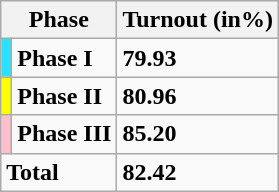<table class="wikitable">
<tr>
<th colspan="2">Phase</th>
<th>Turnout (in%)</th>
</tr>
<tr>
<td bgcolor=#28E2FF></td>
<td><strong>Phase I</strong></td>
<td><strong>79.93</strong></td>
</tr>
<tr>
<td bgcolor="yellow"></td>
<td><strong>Phase II</strong></td>
<td><strong>80.96</strong></td>
</tr>
<tr>
<td bgcolor="pink"></td>
<td><strong>Phase III</strong></td>
<td><strong>85.20</strong></td>
</tr>
<tr>
<td colspan="2"><strong>Total</strong></td>
<td><strong>82.42</strong></td>
</tr>
</table>
